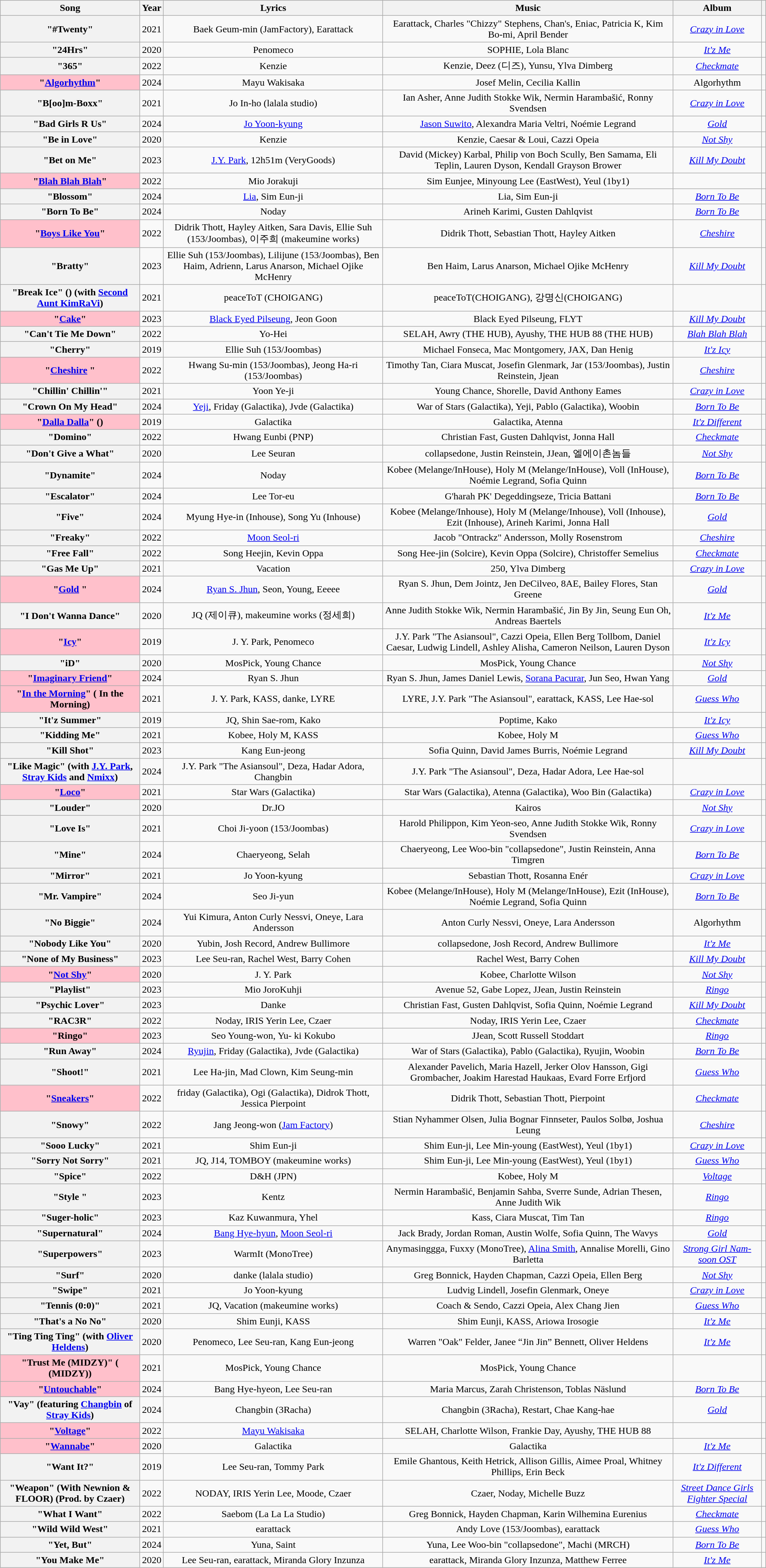<table class="wikitable sortable plainrowheaders" style="text-align:center; width:100%">
<tr>
<th scope="col">Song</th>
<th scope="col">Year</th>
<th scope="col">Lyrics</th>
<th scope="col">Music</th>
<th scope="col">Album</th>
<th scope="col" class="unsortable"></th>
</tr>
<tr>
<th scope="row">"#Twenty"</th>
<td>2021</td>
<td>Baek Geum-min (JamFactory), Earattack</td>
<td>Earattack, Charles "Chizzy" Stephens, Chan's, Eniac, Patricia K, Kim Bo-mi, April Bender</td>
<td><a href='#'><em>Crazy in Love</em></a></td>
<td></td>
</tr>
<tr>
<th scope="row">"24Hrs"</th>
<td>2020</td>
<td>Penomeco</td>
<td>SOPHIE, Lola Blanc</td>
<td><em><a href='#'>It'z Me</a></em></td>
<td></td>
</tr>
<tr>
<th scope="row">"365"</th>
<td>2022</td>
<td>Kenzie</td>
<td>Kenzie, Deez (디즈), Yunsu, Ylva Dimberg</td>
<td><a href='#'><em>Checkmate</em></a></td>
<td></td>
</tr>
<tr>
<th scope="row" style="background-color:#FFC0CB;">"<a href='#'>Algorhythm</a>" </th>
<td>2024</td>
<td>Mayu Wakisaka</td>
<td>Josef Melin, Cecilia Kallin</td>
<td>Algorhythm</td>
<td></td>
</tr>
<tr>
<th scope="row">"B[oo]m-Boxx"</th>
<td>2021</td>
<td>Jo In-ho (lalala studio)</td>
<td>Ian Asher, Anne Judith Stokke Wik, Nermin Harambašić, Ronny Svendsen</td>
<td><a href='#'><em>Crazy in Love</em></a></td>
<td></td>
</tr>
<tr>
<th scope="row">"Bad Girls R Us"</th>
<td>2024</td>
<td><a href='#'>Jo Yoon-kyung</a></td>
<td><a href='#'>Jason Suwito</a>, Alexandra Maria Veltri, Noémie Legrand</td>
<td><a href='#'><em>Gold</em></a></td>
<td></td>
</tr>
<tr>
<th scope="row">"Be in Love"</th>
<td>2020</td>
<td>Kenzie</td>
<td>Kenzie, Caesar & Loui, Cazzi Opeia</td>
<td><em><a href='#'>Not Shy</a></em></td>
<td></td>
</tr>
<tr>
<th ! scope="row">"Bet on Me"</th>
<td>2023</td>
<td><a href='#'>J.Y. Park</a>, 12h51m (VeryGoods)</td>
<td>David (Mickey) Karbal, Philip von Boch Scully, Ben Samama, Eli Teplin, Lauren Dyson, Kendall Grayson Brower</td>
<td><em><a href='#'>Kill My Doubt</a></em></td>
<td></td>
</tr>
<tr>
<th scope="row" style="background-color:#FFC0CB;">"<a href='#'>Blah Blah Blah</a>" </th>
<td>2022</td>
<td>Mio Jorakuji</td>
<td>Sim Eunjee, Minyoung Lee (EastWest), Yeul (1by1)</td>
<td></td>
<td></td>
</tr>
<tr>
<th scope="row">"Blossom"</th>
<td>2024</td>
<td><a href='#'>Lia</a>, Sim Eun-ji</td>
<td>Lia, Sim Eun-ji</td>
<td><em><a href='#'>Born To Be</a></em></td>
<td></td>
</tr>
<tr>
<th scope="row">"Born To Be"</th>
<td>2024</td>
<td>Noday</td>
<td>Arineh Karimi, Gusten Dahlqvist</td>
<td><em><a href='#'>Born To Be</a></em></td>
<td></td>
</tr>
<tr>
<th scope="row" style="background-color:#FFC0CB;">"<a href='#'>Boys Like You</a>" </th>
<td>2022</td>
<td>Didrik Thott, Hayley Aitken, Sara Davis, Ellie Suh (153/Joombas), 이주희 (makeumine works)</td>
<td>Didrik Thott, Sebastian Thott, Hayley Aitken</td>
<td><a href='#'><em>Cheshire</em></a></td>
<td></td>
</tr>
<tr>
<th scope="row">"Bratty"</th>
<td>2023</td>
<td>Ellie Suh (153/Joombas), Lilijune (153/Joombas), Ben Haim, Adrienn, Larus Anarson, Michael Ojike McHenry</td>
<td>Ben Haim, Larus Anarson, Michael Ojike McHenry</td>
<td><em><a href='#'>Kill My Doubt</a></em></td>
<td></td>
</tr>
<tr>
<th scope="row">"Break Ice" () (with <a href='#'>Second Aunt KimRaVi</a>)</th>
<td>2021</td>
<td>peaceToT (CHOIGANG)</td>
<td>peaceToT(CHOIGANG), 강명신(CHOIGANG)</td>
<td></td>
<td></td>
</tr>
<tr>
<th scope="row" style="background-color:#FFC0CB;">"<a href='#'>Cake</a>"</th>
<td>2023</td>
<td><a href='#'>Black Eyed Pilseung</a>, Jeon Goon</td>
<td>Black Eyed Pilseung, FLYT</td>
<td><em><a href='#'>Kill My Doubt</a></em></td>
<td></td>
</tr>
<tr>
<th scope="row">"Can't Tie Me Down"</th>
<td>2022</td>
<td>Yo-Hei</td>
<td>SELAH, Awry (THE HUB), Ayushy, THE HUB 88 (THE HUB)</td>
<td><em><a href='#'>Blah Blah Blah</a></em></td>
<td></td>
</tr>
<tr>
<th scope="row">"Cherry"</th>
<td>2019</td>
<td>Ellie Suh (153/Joombas)</td>
<td>Michael Fonseca, Mac Montgomery, JAX, Dan Henig</td>
<td><em><a href='#'>It'z Icy</a></em></td>
<td></td>
</tr>
<tr>
<th scope="row" style="background-color:#FFC0CB;">"<a href='#'>Cheshire</a> " </th>
<td>2022</td>
<td>Hwang Su-min (153/Joombas), Jeong Ha-ri (153/Joombas)</td>
<td>Timothy Tan, Ciara Muscat, Josefin Glenmark, Jar (153/Joombas), Justin Reinstein, Jjean</td>
<td><em><a href='#'>Cheshire</a></em></td>
<td></td>
</tr>
<tr>
<th scope="row">"Chillin' Chillin'"</th>
<td>2021</td>
<td>Yoon Ye-ji</td>
<td>Young Chance, Shorelle, David Anthony Eames</td>
<td><a href='#'><em>Crazy in Love</em></a></td>
<td></td>
</tr>
<tr>
<th scope="row">"Crown On My Head"</th>
<td>2024</td>
<td><a href='#'>Yeji</a>, Friday (Galactika), Jvde (Galactika)</td>
<td>War of Stars (Galactika), Yeji, Pablo (Galactika), Woobin</td>
<td><em><a href='#'>Born To Be</a></em></td>
<td></td>
</tr>
<tr>
<th scope="row" style="background-color:#FFC0CB;">"<a href='#'>Dalla Dalla</a>" () </th>
<td>2019</td>
<td>Galactika</td>
<td>Galactika, Atenna</td>
<td><em><a href='#'>It'z Different</a></em></td>
<td></td>
</tr>
<tr>
<th scope="row">"Domino"</th>
<td>2022</td>
<td>Hwang Eunbi (PNP)</td>
<td>Christian Fast, Gusten Dahlqvist, Jonna Hall</td>
<td><a href='#'><em>Checkmate</em></a></td>
<td></td>
</tr>
<tr>
<th scope="row">"Don't Give a What"</th>
<td>2020</td>
<td>Lee Seuran</td>
<td>collapsedone, Justin Reinstein, JJean, 엘에이촌놈들</td>
<td><em><a href='#'>Not Shy</a></em></td>
<td></td>
</tr>
<tr>
<th scope="row">"Dynamite"</th>
<td>2024</td>
<td>Noday</td>
<td>Kobee (Melange/InHouse), Holy M (Melange/InHouse), Voll (InHouse), Noémie Legrand, Sofia Quinn</td>
<td><em><a href='#'>Born To Be</a></em></td>
<td></td>
</tr>
<tr>
<th scope="row">"Escalator" </th>
<td>2024</td>
<td>Lee Tor-eu</td>
<td>G'harah PK' Degeddingseze, Tricia Battani</td>
<td><em><a href='#'>Born To Be</a></em></td>
<td></td>
</tr>
<tr>
<th scope="row">"Five"</th>
<td>2024</td>
<td>Myung Hye-in (Inhouse), Song Yu (Inhouse)</td>
<td>Kobee (Melange/Inhouse), Holy M (Melange/Inhouse), Voll (Inhouse), Ezit (Inhouse), Arineh Karimi, Jonna Hall</td>
<td><a href='#'><em>Gold</em></a></td>
<td></td>
</tr>
<tr>
<th scope="row">"Freaky"</th>
<td>2022</td>
<td><a href='#'>Moon Seol-ri</a></td>
<td>Jacob "Ontrackz" Andersson, Molly Rosenstrom</td>
<td><em><a href='#'>Cheshire</a></em></td>
<td></td>
</tr>
<tr>
<th scope="row">"Free Fall"</th>
<td>2022</td>
<td>Song Heejin, Kevin Oppa</td>
<td>Song Hee-jin (Solcire), Kevin Oppa (Solcire), Christoffer Semelius</td>
<td><a href='#'><em>Checkmate</em></a></td>
<td></td>
</tr>
<tr>
<th scope="row">"Gas Me Up"</th>
<td>2021</td>
<td>Vacation</td>
<td>250, Ylva Dimberg</td>
<td><a href='#'><em>Crazy in Love</em></a></td>
<td></td>
</tr>
<tr>
<th scope="row" style="background-color:#FFC0CB;">"<a href='#'>Gold</a> " </th>
<td>2024</td>
<td><a href='#'>Ryan S. Jhun</a>, Seon, Young, Eeeee</td>
<td>Ryan S. Jhun, Dem Jointz, Jen DeCilveo, 8AE, Bailey Flores, Stan Greene</td>
<td><a href='#'><em>Gold</em></a></td>
<td></td>
</tr>
<tr>
<th scope="row">"I Don't Wanna Dance"</th>
<td>2020</td>
<td>JQ (제이큐), makeumine works (정세희)</td>
<td>Anne Judith Stokke Wik, Nermin Harambašić, Jin By Jin, Seung Eun Oh, Andreas Baertels</td>
<td><em><a href='#'>It'z Me</a></em></td>
<td></td>
</tr>
<tr>
<th scope="row" style="background-color:#FFC0CB;">"<a href='#'>Icy</a>" </th>
<td>2019</td>
<td>J. Y. Park, Penomeco</td>
<td>J.Y. Park "The Asiansoul", Cazzi Opeia, Ellen Berg Tollbom, Daniel Caesar, Ludwig Lindell, Ashley Alisha, Cameron Neilson, Lauren Dyson</td>
<td><em><a href='#'>It'z Icy</a></em></td>
<td></td>
</tr>
<tr>
<th scope="row">"iD"</th>
<td>2020</td>
<td>MosPick, Young Chance</td>
<td>MosPick, Young Chance</td>
<td><em><a href='#'>Not Shy</a></em></td>
<td></td>
</tr>
<tr>
<th scope="row" style="background-color:#FFC0CB;">"<a href='#'>Imaginary Friend</a>" </th>
<td>2024</td>
<td>Ryan S. Jhun</td>
<td>Ryan S. Jhun, James Daniel Lewis, <a href='#'>Sorana Pacurar</a>, Jun Seo, Hwan Yang</td>
<td><a href='#'><em>Gold</em></a></td>
<td></td>
</tr>
<tr>
<th scope="row" style="background-color:#FFC0CB;">"<a href='#'>In the Morning</a>" ( In the Morning) </th>
<td>2021</td>
<td>J. Y. Park, KASS, danke, LYRE</td>
<td>LYRE, J.Y. Park "The Asiansoul", earattack, KASS, Lee Hae-sol</td>
<td><em><a href='#'>Guess Who</a></em></td>
<td></td>
</tr>
<tr>
<th scope="row">"It'z Summer"</th>
<td>2019</td>
<td>JQ, Shin Sae-rom, Kako</td>
<td>Poptime, Kako</td>
<td><em><a href='#'>It'z Icy</a></em></td>
<td></td>
</tr>
<tr>
<th scope="row">"Kidding Me"</th>
<td>2021</td>
<td>Kobee, Holy M, KASS</td>
<td>Kobee, Holy M</td>
<td><em><a href='#'>Guess Who</a></em></td>
<td></td>
</tr>
<tr>
<th scope="row">"Kill Shot"</th>
<td>2023</td>
<td>Kang Eun-jeong</td>
<td>Sofia Quinn, David James Burris, Noémie Legrand</td>
<td><em><a href='#'>Kill My Doubt</a></em></td>
<td></td>
</tr>
<tr>
<th scope="row">"Like Magic" (with  <a href='#'>J.Y. Park</a>, <a href='#'>Stray Kids</a> and <a href='#'>Nmixx</a>)</th>
<td>2024</td>
<td>J.Y. Park "The Asiansoul", Deza, Hadar Adora, Changbin</td>
<td>J.Y. Park "The Asiansoul", Deza, Hadar Adora, Lee Hae-sol</td>
<td></td>
<td></td>
</tr>
<tr>
<th scope="row" style="background-color:#FFC0CB;">"<a href='#'>Loco</a>" </th>
<td>2021</td>
<td>Star Wars (Galactika)</td>
<td>Star Wars (Galactika), Atenna (Galactika), Woo Bin (Galactika)</td>
<td><em><a href='#'>Crazy in Love</a></em></td>
<td></td>
</tr>
<tr>
<th scope="row">"Louder"</th>
<td>2020</td>
<td>Dr.JO</td>
<td>Kairos</td>
<td><em><a href='#'>Not Shy</a></em></td>
<td></td>
</tr>
<tr>
<th scope="row">"Love Is"</th>
<td>2021</td>
<td>Choi Ji-yoon (153/Joombas)</td>
<td>Harold Philippon, Kim Yeon-seo, Anne Judith Stokke Wik, Ronny Svendsen</td>
<td><a href='#'><em>Crazy in Love</em></a></td>
<td></td>
</tr>
<tr>
<th scope="row">"Mine" </th>
<td>2024</td>
<td>Chaeryeong, Selah</td>
<td>Chaeryeong, Lee Woo-bin "collapsedone", Justin Reinstein, Anna Timgren</td>
<td><em><a href='#'>Born To Be</a></em></td>
<td></td>
</tr>
<tr>
<th scope="row">"Mirror"</th>
<td>2021</td>
<td>Jo Yoon-kyung</td>
<td>Sebastian Thott, Rosanna Enér</td>
<td><a href='#'><em>Crazy in Love</em></a></td>
<td></td>
</tr>
<tr>
<th scope="row">"Mr. Vampire"</th>
<td>2024</td>
<td>Seo Ji-yun</td>
<td>Kobee (Melange/InHouse), Holy M (Melange/InHouse), Ezit (InHouse), Noémie Legrand, Sofia Quinn</td>
<td><em><a href='#'>Born To Be</a></em></td>
<td></td>
</tr>
<tr>
<th scope="row">"No Biggie"</th>
<td>2024</td>
<td>Yui Kimura, Anton Curly Nessvi, Oneye, Lara Andersson</td>
<td>Anton Curly Nessvi, Oneye, Lara Andersson</td>
<td>Algorhythm</td>
<td></td>
</tr>
<tr>
<th scope="row">"Nobody Like You"</th>
<td>2020</td>
<td>Yubin, Josh Record, Andrew Bullimore</td>
<td>collapsedone, Josh Record, Andrew Bullimore</td>
<td><em><a href='#'>It'z Me</a></em></td>
<td></td>
</tr>
<tr>
<th scope="row">"None of My Business"</th>
<td>2023</td>
<td>Lee Seu-ran, Rachel West, Barry Cohen</td>
<td>Rachel West, Barry Cohen</td>
<td><em><a href='#'>Kill My Doubt</a></em></td>
<td></td>
</tr>
<tr>
<th scope="row" style="background-color:#FFC0CB;">"<a href='#'>Not Shy</a>" </th>
<td>2020</td>
<td>J. Y. Park</td>
<td>Kobee, Charlotte Wilson</td>
<td><em><a href='#'>Not Shy</a></em></td>
<td></td>
</tr>
<tr>
<th scope="row">"Playlist"</th>
<td>2023</td>
<td>Mio JoroKuhji</td>
<td>Avenue 52, Gabe Lopez, JJean, Justin Reinstein</td>
<td><a href='#'><em>Ringo</em></a></td>
<td></td>
</tr>
<tr>
<th scope="row">"Psychic Lover"</th>
<td>2023</td>
<td>Danke</td>
<td>Christian Fast, Gusten Dahlqvist, Sofia Quinn, Noémie Legrand</td>
<td><em><a href='#'>Kill My Doubt</a></em></td>
<td></td>
</tr>
<tr>
<th scope="row">"RAC3R"</th>
<td>2022</td>
<td>Noday, IRIS Yerin Lee, Czaer</td>
<td>Noday, IRIS Yerin Lee, Czaer</td>
<td><a href='#'><em>Checkmate</em></a></td>
<td></td>
</tr>
<tr>
<th scope="row" style="background-color:#FFC0CB;">"Ringo" </th>
<td>2023</td>
<td>Seo Young-won, Yu- ki Kokubo</td>
<td>JJean, Scott Russell Stoddart</td>
<td><a href='#'><em>Ringo</em></a></td>
<td></td>
</tr>
<tr>
<th scope="row">"Run Away"</th>
<td>2024</td>
<td><a href='#'>Ryujin</a>, Friday (Galactika), Jvde (Galactika)</td>
<td>War of Stars (Galactika), Pablo (Galactika), Ryujin, Woobin</td>
<td><em><a href='#'>Born To Be</a></em></td>
<td></td>
</tr>
<tr>
<th scope="row">"Shoot!"</th>
<td>2021</td>
<td>Lee Ha-jin, Mad Clown, Kim Seung-min</td>
<td>Alexander Pavelich, Maria Hazell, Jerker Olov Hansson, Gigi Grombacher, Joakim Harestad Haukaas, Evard Forre Erfjord</td>
<td><em><a href='#'>Guess Who</a></em></td>
<td></td>
</tr>
<tr>
<th scope="row" style="background-color:#FFC0CB;">"<a href='#'>Sneakers</a>" </th>
<td>2022</td>
<td>friday (Galactika), Ogi (Galactika), Didrok Thott, Jessica Pierpoint</td>
<td>Didrik Thott, Sebastian Thott, Pierpoint</td>
<td><em><a href='#'>Checkmate</a></em></td>
<td></td>
</tr>
<tr>
<th scope="row">"Snowy"</th>
<td>2022</td>
<td>Jang Jeong-won (<a href='#'>Jam Factory</a>)</td>
<td>Stian Nyhammer Olsen, Julia Bognar Finnseter, Paulos Solbø, Joshua Leung</td>
<td><a href='#'><em>Cheshire</em></a></td>
<td></td>
</tr>
<tr>
<th scope="row">"Sooo Lucky"</th>
<td>2021</td>
<td>Shim Eun-ji</td>
<td>Shim Eun-ji, Lee Min-young (EastWest), Yeul (1by1)</td>
<td><a href='#'><em>Crazy in Love</em></a></td>
<td></td>
</tr>
<tr>
<th scope="row">"Sorry Not Sorry"</th>
<td>2021</td>
<td>JQ, J14, TOMBOY (makeumine works)</td>
<td>Shim Eun-ji, Lee Min-young (EastWest), Yeul (1by1)</td>
<td><a href='#'><em>Guess Who</em></a></td>
<td></td>
</tr>
<tr>
<th scope="row">"Spice"</th>
<td>2022</td>
<td>D&H (JPN)</td>
<td>Kobee, Holy M</td>
<td><em><a href='#'>Voltage</a></em></td>
<td></td>
</tr>
<tr>
<th scope="row">"Style "</th>
<td>2023</td>
<td>Kentz</td>
<td>Nermin Harambašić, Benjamin Sahba, Sverre Sunde, Adrian Thesen, Anne Judith Wik</td>
<td><a href='#'><em>Ringo</em></a></td>
<td></td>
</tr>
<tr>
<th scope="row">"Suger-holic"</th>
<td>2023</td>
<td>Kaz Kuwanmura, Yhel</td>
<td>Kass, Ciara Muscat, Tim Tan</td>
<td><a href='#'><em>Ringo</em></a></td>
<td></td>
</tr>
<tr>
<th scope="row">"Supernatural"</th>
<td>2024</td>
<td><a href='#'>Bang Hye-hyun</a>, <a href='#'>Moon Seol-ri</a></td>
<td>Jack Brady, Jordan Roman, Austin Wolfe, Sofia Quinn, The Wavys</td>
<td><a href='#'><em>Gold</em></a></td>
<td></td>
</tr>
<tr>
<th scope="row">"Superpowers"</th>
<td>2023</td>
<td>WarmIt (MonoTree)</td>
<td>Anymasinggga, Fuxxy (MonoTree), <a href='#'>Alina Smith</a>, Annalise Morelli, Gino Barletta</td>
<td><em><a href='#'>Strong Girl Nam-soon OST</a></em></td>
<td></td>
</tr>
<tr>
<th scope="row">"Surf"</th>
<td>2020</td>
<td>danke (lalala studio)</td>
<td>Greg Bonnick, Hayden Chapman, Cazzi Opeia, Ellen Berg</td>
<td><em><a href='#'>Not Shy</a></em></td>
<td></td>
</tr>
<tr>
<th scope="row">"Swipe"</th>
<td>2021</td>
<td>Jo Yoon-kyung</td>
<td>Ludvig Lindell, Josefin Glenmark, Oneye</td>
<td><a href='#'><em>Crazy in Love</em></a></td>
<td></td>
</tr>
<tr>
<th scope="row">"Tennis (0:0)"</th>
<td>2021</td>
<td>JQ, Vacation (makeumine works)</td>
<td>Coach & Sendo, Cazzi Opeia, Alex Chang Jien</td>
<td><em><a href='#'>Guess Who</a></em></td>
<td></td>
</tr>
<tr>
<th scope="row">"That's a No No"</th>
<td>2020</td>
<td>Shim Eunji, KASS</td>
<td>Shim Eunji, KASS, Ariowa Irosogie</td>
<td><em><a href='#'>It'z Me</a></em></td>
<td></td>
</tr>
<tr>
<th scope="row">"Ting Ting Ting" (with <a href='#'>Oliver Heldens</a>)</th>
<td>2020</td>
<td>Penomeco, Lee Seu-ran, Kang Eun-jeong</td>
<td>Warren "Oak" Felder, Janee “Jin Jin” Bennett, Oliver Heldens</td>
<td><em><a href='#'>It'z Me</a></em></td>
<td></td>
</tr>
<tr>
<th scope="row" style="background-color:#FFC0CB;">"Trust Me (MIDZY)" ( (MIDZY)) </th>
<td>2021</td>
<td>MosPick, Young Chance</td>
<td>MosPick, Young Chance</td>
<td></td>
<td></td>
</tr>
<tr>
<th scope="row" style="background-color:#FFC0CB;">"<a href='#'>Untouchable</a>" </th>
<td>2024</td>
<td>Bang Hye-hyeon, Lee Seu-ran</td>
<td>Maria Marcus, Zarah Christenson, Toblas Näslund</td>
<td><em><a href='#'>Born To Be</a></em></td>
<td></td>
</tr>
<tr>
<th scope="row">"Vay" (featuring <a href='#'>Changbin</a> of <a href='#'>Stray Kids</a>)</th>
<td>2024</td>
<td>Changbin (3Racha)</td>
<td>Changbin (3Racha), Restart, Chae Kang-hae</td>
<td><a href='#'><em>Gold</em></a></td>
<td></td>
</tr>
<tr>
<th scope="row" style="background-color:#FFC0CB;">"<a href='#'>Voltage</a>" </th>
<td>2022</td>
<td><a href='#'>Mayu Wakisaka</a></td>
<td>SELAH, Charlotte Wilson, Frankie Day, Ayushy, THE HUB 88</td>
<td></td>
<td></td>
</tr>
<tr>
<th scope="row" style="background-color:#FFC0CB;">"<a href='#'>Wannabe</a>" </th>
<td>2020</td>
<td>Galactika</td>
<td>Galactika</td>
<td><em><a href='#'>It'z Me</a></em></td>
<td></td>
</tr>
<tr>
<th scope="row">"Want It?"</th>
<td>2019</td>
<td>Lee Seu-ran, Tommy Park</td>
<td>Emile Ghantous, Keith Hetrick, Allison Gillis, Aimee Proal, Whitney Phillips, Erin Beck</td>
<td><em><a href='#'>It'z Different</a></em></td>
<td></td>
</tr>
<tr>
<th scope="row">"Weapon" (With Newnion & FLOOR) (Prod. by Czaer)</th>
<td>2022</td>
<td>NODAY, IRIS Yerin Lee, Moode, Czaer</td>
<td>Czaer, Noday, Michelle Buzz</td>
<td><em><a href='#'>Street Dance Girls Fighter Special</a></em></td>
<td></td>
</tr>
<tr>
<th scope="row">"What I Want"</th>
<td>2022</td>
<td>Saebom (La La La Studio)</td>
<td>Greg Bonnick, Hayden Chapman, Karin Wilhemina Eurenius</td>
<td><a href='#'><em>Checkmate</em></a></td>
<td></td>
</tr>
<tr>
<th scope="row">"Wild Wild West"</th>
<td>2021</td>
<td>earattack</td>
<td>Andy Love (153/Joombas), earattack</td>
<td><a href='#'><em>Guess Who</em></a></td>
<td></td>
</tr>
<tr>
<th scope="row">"Yet, But" </th>
<td>2024</td>
<td>Yuna, Saint</td>
<td>Yuna, Lee Woo-bin "collapsedone", Machi (MRCH)</td>
<td><em><a href='#'>Born To Be</a></em></td>
<td></td>
</tr>
<tr>
<th scope="row">"You Make Me"</th>
<td>2020</td>
<td>Lee Seu-ran, earattack, Miranda Glory Inzunza</td>
<td>earattack, Miranda Glory Inzunza, Matthew Ferree</td>
<td><em><a href='#'>It'z Me</a></em></td>
<td></td>
</tr>
</table>
